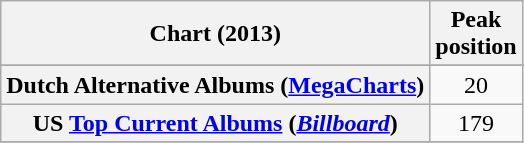<table class="wikitable plainrowheaders sortable">
<tr>
<th scope="col">Chart (2013)</th>
<th scope="col">Peak<br>position</th>
</tr>
<tr>
</tr>
<tr>
<th scope="row">Dutch Alternative Albums (<a href='#'>MegaCharts</a>)</th>
<td align=center>20</td>
</tr>
<tr>
<th scope="row">US <a href='#'>Top Current Albums</a> (<em><a href='#'>Billboard</a></em>)</th>
<td align=center>179</td>
</tr>
<tr>
</tr>
</table>
